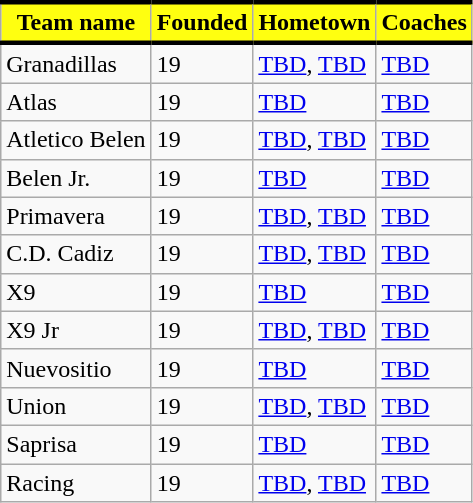<table class="wikitable">
<tr>
<th style="background:#FFFF10; color:black; border-top:black 3px solid; border-bottom:black 3px solid;">Team name</th>
<th style="background:#FFFF10; color:black; border-top:black 3px solid; border-bottom:black 3px solid;">Founded</th>
<th style="background:#FFFF10; color:black; border-top:black 3px solid; border-bottom:black 3px solid;">Hometown</th>
<th style="background:#FFFF10; color:black; border-top:black 3px solid; border-bottom:black 3px solid;">Coaches</th>
</tr>
<tr>
<td>Granadillas</td>
<td>19</td>
<td> <a href='#'>TBD</a>, <a href='#'>TBD</a></td>
<td> <a href='#'>TBD</a></td>
</tr>
<tr>
<td>Atlas</td>
<td>19</td>
<td> <a href='#'>TBD</a></td>
<td> <a href='#'>TBD</a></td>
</tr>
<tr>
<td>Atletico Belen</td>
<td>19</td>
<td> <a href='#'>TBD</a>, <a href='#'>TBD</a></td>
<td> <a href='#'>TBD</a></td>
</tr>
<tr>
<td>Belen Jr.</td>
<td>19</td>
<td> <a href='#'>TBD</a></td>
<td> <a href='#'>TBD</a></td>
</tr>
<tr>
<td>Primavera</td>
<td>19</td>
<td> <a href='#'>TBD</a>, <a href='#'>TBD</a></td>
<td> <a href='#'>TBD</a></td>
</tr>
<tr>
<td>C.D. Cadiz</td>
<td>19</td>
<td> <a href='#'>TBD</a>, <a href='#'>TBD</a></td>
<td> <a href='#'>TBD</a></td>
</tr>
<tr>
<td>X9</td>
<td>19</td>
<td> <a href='#'>TBD</a></td>
<td> <a href='#'>TBD</a></td>
</tr>
<tr>
<td>X9 Jr</td>
<td>19</td>
<td> <a href='#'>TBD</a>, <a href='#'>TBD</a></td>
<td> <a href='#'>TBD</a></td>
</tr>
<tr>
<td>Nuevositio</td>
<td>19</td>
<td> <a href='#'>TBD</a></td>
<td> <a href='#'>TBD</a></td>
</tr>
<tr>
<td>Union</td>
<td>19</td>
<td> <a href='#'>TBD</a>, <a href='#'>TBD</a></td>
<td> <a href='#'>TBD</a></td>
</tr>
<tr>
<td>Saprisa</td>
<td>19</td>
<td> <a href='#'>TBD</a></td>
<td> <a href='#'>TBD</a></td>
</tr>
<tr>
<td>Racing</td>
<td>19</td>
<td> <a href='#'>TBD</a>, <a href='#'>TBD</a></td>
<td> <a href='#'>TBD</a></td>
</tr>
</table>
